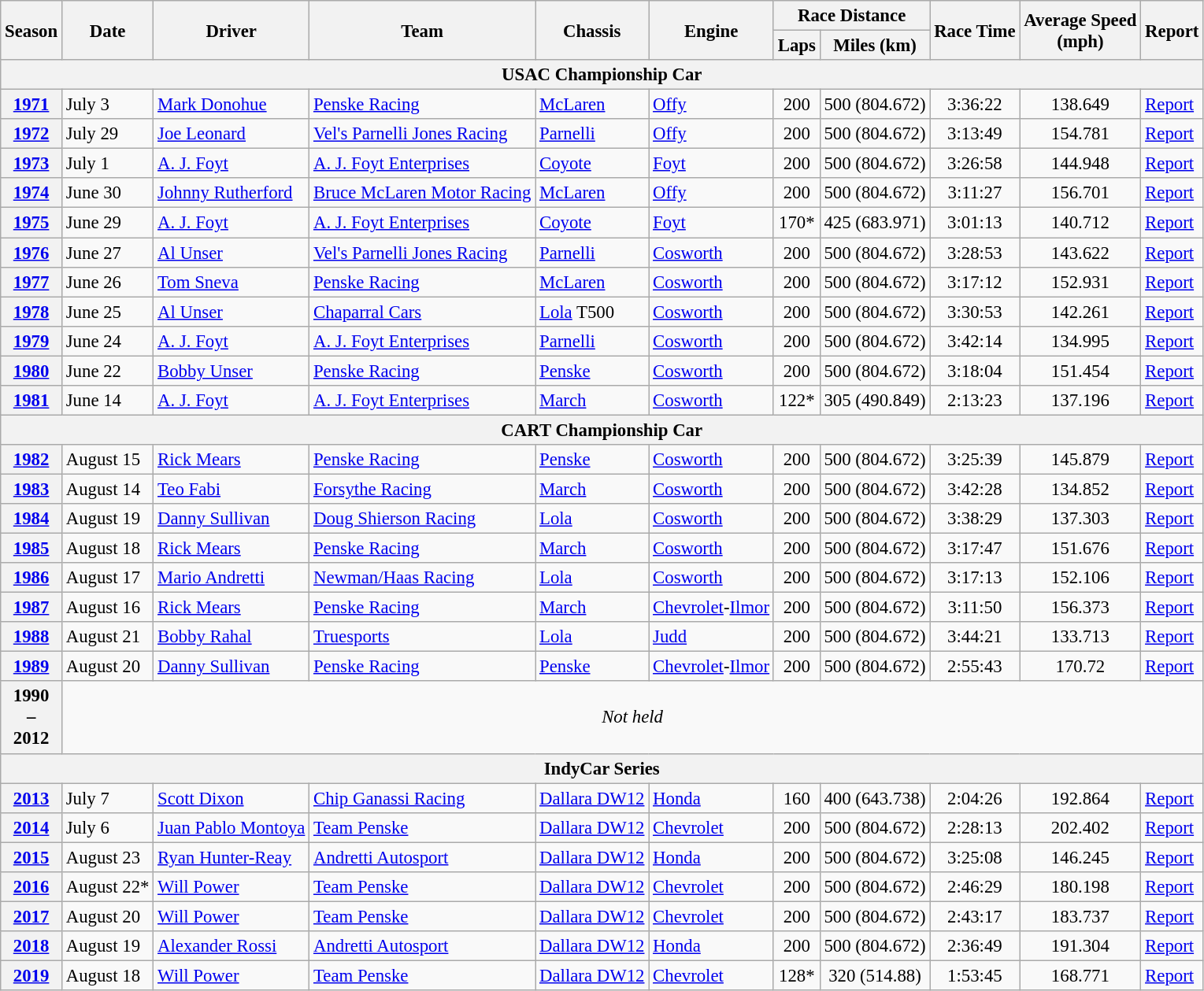<table class="wikitable" style="font-size: 95%;">
<tr>
<th rowspan="2">Season</th>
<th rowspan="2">Date</th>
<th rowspan="2">Driver</th>
<th rowspan="2">Team</th>
<th rowspan="2">Chassis</th>
<th rowspan="2">Engine</th>
<th colspan="2">Race Distance</th>
<th rowspan="2">Race Time</th>
<th rowspan="2">Average Speed<br>(mph)</th>
<th rowspan="2">Report</th>
</tr>
<tr>
<th>Laps</th>
<th>Miles (km)</th>
</tr>
<tr>
<th colspan=11>USAC Championship Car</th>
</tr>
<tr>
<th><a href='#'>1971</a></th>
<td>July 3</td>
<td> <a href='#'>Mark Donohue</a></td>
<td><a href='#'>Penske Racing</a></td>
<td><a href='#'>McLaren</a></td>
<td><a href='#'>Offy</a></td>
<td align="center">200</td>
<td align="center">500 (804.672)</td>
<td align="center">3:36:22</td>
<td align="center">138.649</td>
<td><a href='#'>Report</a></td>
</tr>
<tr>
<th><a href='#'>1972</a></th>
<td>July 29</td>
<td> <a href='#'>Joe Leonard</a></td>
<td><a href='#'>Vel's Parnelli Jones Racing</a></td>
<td><a href='#'>Parnelli</a></td>
<td><a href='#'>Offy</a></td>
<td align="center">200</td>
<td align="center">500 (804.672)</td>
<td align="center">3:13:49</td>
<td align="center">154.781</td>
<td><a href='#'>Report</a></td>
</tr>
<tr>
<th><a href='#'>1973</a></th>
<td>July 1</td>
<td> <a href='#'>A. J. Foyt</a></td>
<td><a href='#'>A. J. Foyt Enterprises</a></td>
<td><a href='#'>Coyote</a></td>
<td><a href='#'>Foyt</a></td>
<td align="center">200</td>
<td align="center">500 (804.672)</td>
<td align="center">3:26:58</td>
<td align="center">144.948</td>
<td><a href='#'>Report</a></td>
</tr>
<tr>
<th><a href='#'>1974</a></th>
<td>June 30</td>
<td> <a href='#'>Johnny Rutherford</a></td>
<td><a href='#'>Bruce McLaren Motor Racing</a></td>
<td><a href='#'>McLaren</a></td>
<td><a href='#'>Offy</a></td>
<td align="center">200</td>
<td align="center">500 (804.672)</td>
<td align="center">3:11:27</td>
<td align="center">156.701</td>
<td><a href='#'>Report</a></td>
</tr>
<tr>
<th><a href='#'>1975</a></th>
<td>June 29</td>
<td> <a href='#'>A. J. Foyt</a></td>
<td><a href='#'>A. J. Foyt Enterprises</a></td>
<td><a href='#'>Coyote</a></td>
<td><a href='#'>Foyt</a></td>
<td align="center">170*</td>
<td align="center">425 (683.971)</td>
<td align="center">3:01:13</td>
<td align="center">140.712</td>
<td><a href='#'>Report</a></td>
</tr>
<tr>
<th><a href='#'>1976</a></th>
<td>June 27</td>
<td> <a href='#'>Al Unser</a></td>
<td><a href='#'>Vel's Parnelli Jones Racing</a></td>
<td><a href='#'>Parnelli</a></td>
<td><a href='#'>Cosworth</a></td>
<td align="center">200</td>
<td align="center">500 (804.672)</td>
<td align="center">3:28:53</td>
<td align="center">143.622</td>
<td><a href='#'>Report</a></td>
</tr>
<tr>
<th><a href='#'>1977</a></th>
<td>June 26</td>
<td> <a href='#'>Tom Sneva</a></td>
<td><a href='#'>Penske Racing</a></td>
<td><a href='#'>McLaren</a></td>
<td><a href='#'>Cosworth</a></td>
<td align="center">200</td>
<td align="center">500 (804.672)</td>
<td align="center">3:17:12</td>
<td align="center">152.931</td>
<td><a href='#'>Report</a></td>
</tr>
<tr>
<th><a href='#'>1978</a></th>
<td>June 25</td>
<td> <a href='#'>Al Unser</a></td>
<td><a href='#'>Chaparral Cars</a></td>
<td><a href='#'>Lola</a> T500</td>
<td><a href='#'>Cosworth</a></td>
<td align="center">200</td>
<td align="center">500 (804.672)</td>
<td align="center">3:30:53</td>
<td align="center">142.261</td>
<td><a href='#'>Report</a></td>
</tr>
<tr>
<th><a href='#'>1979</a></th>
<td>June 24</td>
<td> <a href='#'>A. J. Foyt</a></td>
<td><a href='#'>A. J. Foyt Enterprises</a></td>
<td><a href='#'>Parnelli</a></td>
<td><a href='#'>Cosworth</a></td>
<td align="center">200</td>
<td align="center">500 (804.672)</td>
<td align="center">3:42:14</td>
<td align="center">134.995</td>
<td><a href='#'>Report</a></td>
</tr>
<tr>
<th><a href='#'>1980</a></th>
<td>June 22</td>
<td> <a href='#'>Bobby Unser</a></td>
<td><a href='#'>Penske Racing</a></td>
<td><a href='#'>Penske</a></td>
<td><a href='#'>Cosworth</a></td>
<td align="center">200</td>
<td align="center">500 (804.672)</td>
<td align="center">3:18:04</td>
<td align="center">151.454</td>
<td><a href='#'>Report</a></td>
</tr>
<tr>
<th><a href='#'>1981</a></th>
<td>June 14</td>
<td> <a href='#'>A. J. Foyt</a></td>
<td><a href='#'>A. J. Foyt Enterprises</a></td>
<td><a href='#'>March</a></td>
<td><a href='#'>Cosworth</a></td>
<td align="center">122*</td>
<td align="center">305 (490.849)</td>
<td align="center">2:13:23</td>
<td align="center">137.196</td>
<td><a href='#'>Report</a></td>
</tr>
<tr>
<th colspan=11>CART Championship Car</th>
</tr>
<tr>
<th><a href='#'>1982</a></th>
<td>August 15</td>
<td> <a href='#'>Rick Mears</a></td>
<td><a href='#'>Penske Racing</a></td>
<td><a href='#'>Penske</a></td>
<td><a href='#'>Cosworth</a></td>
<td align="center">200</td>
<td align="center">500 (804.672)</td>
<td align="center">3:25:39</td>
<td align="center">145.879</td>
<td><a href='#'>Report</a></td>
</tr>
<tr>
<th><a href='#'>1983</a></th>
<td>August 14</td>
<td> <a href='#'>Teo Fabi</a></td>
<td><a href='#'>Forsythe Racing</a></td>
<td><a href='#'>March</a></td>
<td><a href='#'>Cosworth</a></td>
<td align="center">200</td>
<td align="center">500 (804.672)</td>
<td align="center">3:42:28</td>
<td align="center">134.852</td>
<td><a href='#'>Report</a></td>
</tr>
<tr>
<th><a href='#'>1984</a></th>
<td>August 19</td>
<td> <a href='#'>Danny Sullivan</a></td>
<td><a href='#'>Doug Shierson Racing</a></td>
<td><a href='#'>Lola</a></td>
<td><a href='#'>Cosworth</a></td>
<td align="center">200</td>
<td align="center">500 (804.672)</td>
<td align="center">3:38:29</td>
<td align="center">137.303</td>
<td><a href='#'>Report</a></td>
</tr>
<tr>
<th><a href='#'>1985</a></th>
<td>August 18</td>
<td> <a href='#'>Rick Mears</a></td>
<td><a href='#'>Penske Racing</a></td>
<td><a href='#'>March</a></td>
<td><a href='#'>Cosworth</a></td>
<td align="center">200</td>
<td align="center">500 (804.672)</td>
<td align="center">3:17:47</td>
<td align="center">151.676</td>
<td><a href='#'>Report</a></td>
</tr>
<tr>
<th><a href='#'>1986</a></th>
<td>August 17</td>
<td> <a href='#'>Mario Andretti</a></td>
<td><a href='#'>Newman/Haas Racing</a></td>
<td><a href='#'>Lola</a></td>
<td><a href='#'>Cosworth</a></td>
<td align="center">200</td>
<td align="center">500 (804.672)</td>
<td align="center">3:17:13</td>
<td align="center">152.106</td>
<td><a href='#'>Report</a></td>
</tr>
<tr>
<th><a href='#'>1987</a></th>
<td>August 16</td>
<td> <a href='#'>Rick Mears</a></td>
<td><a href='#'>Penske Racing</a></td>
<td><a href='#'>March</a></td>
<td><a href='#'>Chevrolet</a>-<a href='#'>Ilmor</a></td>
<td align="center">200</td>
<td align="center">500 (804.672)</td>
<td align="center">3:11:50</td>
<td align="center">156.373</td>
<td><a href='#'>Report</a></td>
</tr>
<tr>
<th><a href='#'>1988</a></th>
<td>August 21</td>
<td> <a href='#'>Bobby Rahal</a></td>
<td><a href='#'>Truesports</a></td>
<td><a href='#'>Lola</a></td>
<td><a href='#'>Judd</a></td>
<td align="center">200</td>
<td align="center">500 (804.672)</td>
<td align="center">3:44:21</td>
<td align="center">133.713</td>
<td><a href='#'>Report</a></td>
</tr>
<tr>
<th><a href='#'>1989</a></th>
<td>August 20</td>
<td> <a href='#'>Danny Sullivan</a></td>
<td><a href='#'>Penske Racing</a></td>
<td><a href='#'>Penske</a></td>
<td><a href='#'>Chevrolet</a>-<a href='#'>Ilmor</a></td>
<td align="center">200</td>
<td align="center">500 (804.672)</td>
<td align="center">2:55:43</td>
<td align="center">170.72</td>
<td><a href='#'>Report</a></td>
</tr>
<tr>
<th align=center>1990<br>–<br>2012</th>
<td colspan=12 align=center><em>Not held</em></td>
</tr>
<tr>
<th colspan=11>IndyCar Series</th>
</tr>
<tr>
<th><a href='#'>2013</a></th>
<td>July 7</td>
<td> <a href='#'>Scott Dixon</a></td>
<td><a href='#'>Chip Ganassi Racing</a></td>
<td><a href='#'>Dallara DW12</a></td>
<td><a href='#'>Honda</a></td>
<td align="center">160</td>
<td align="center">400 (643.738)</td>
<td align="center">2:04:26</td>
<td align="center">192.864</td>
<td><a href='#'>Report</a></td>
</tr>
<tr>
<th><a href='#'>2014</a></th>
<td>July 6</td>
<td> <a href='#'>Juan Pablo Montoya</a></td>
<td><a href='#'>Team Penske</a></td>
<td><a href='#'>Dallara DW12</a></td>
<td><a href='#'>Chevrolet</a></td>
<td align="center">200</td>
<td align="center">500 (804.672)</td>
<td align="center">2:28:13</td>
<td align="center">202.402</td>
<td><a href='#'>Report</a></td>
</tr>
<tr>
<th><a href='#'>2015</a></th>
<td>August 23</td>
<td> <a href='#'>Ryan Hunter-Reay</a></td>
<td><a href='#'>Andretti Autosport</a></td>
<td><a href='#'>Dallara DW12</a></td>
<td><a href='#'>Honda</a></td>
<td align="center">200</td>
<td align="center">500 (804.672)</td>
<td align="center">3:25:08</td>
<td align="center">146.245</td>
<td><a href='#'>Report</a></td>
</tr>
<tr>
<th><a href='#'>2016</a></th>
<td>August 22*</td>
<td> <a href='#'>Will Power</a></td>
<td><a href='#'>Team Penske</a></td>
<td><a href='#'>Dallara DW12</a></td>
<td><a href='#'>Chevrolet</a></td>
<td align="center">200</td>
<td align="center">500 (804.672)</td>
<td align="center">2:46:29</td>
<td align="center">180.198</td>
<td><a href='#'>Report</a></td>
</tr>
<tr>
<th><a href='#'>2017</a></th>
<td>August 20</td>
<td> <a href='#'>Will Power</a></td>
<td><a href='#'>Team Penske</a></td>
<td><a href='#'>Dallara DW12</a></td>
<td><a href='#'>Chevrolet</a></td>
<td align="center">200</td>
<td align="center">500 (804.672)</td>
<td align="center">2:43:17</td>
<td align="center">183.737</td>
<td><a href='#'>Report</a></td>
</tr>
<tr>
<th><a href='#'>2018</a></th>
<td>August 19</td>
<td> <a href='#'>Alexander Rossi</a></td>
<td><a href='#'>Andretti Autosport</a></td>
<td><a href='#'>Dallara DW12</a></td>
<td><a href='#'>Honda</a></td>
<td align="center">200</td>
<td align="center">500 (804.672)</td>
<td align="center">2:36:49</td>
<td align="center">191.304</td>
<td><a href='#'>Report</a></td>
</tr>
<tr>
<th><a href='#'>2019</a></th>
<td>August 18</td>
<td> <a href='#'>Will Power</a></td>
<td><a href='#'>Team Penske</a></td>
<td><a href='#'>Dallara DW12</a></td>
<td><a href='#'>Chevrolet</a></td>
<td align="center">128*</td>
<td align="center">320 (514.88)</td>
<td align="center">1:53:45</td>
<td align="center">168.771</td>
<td><a href='#'>Report</a></td>
</tr>
</table>
